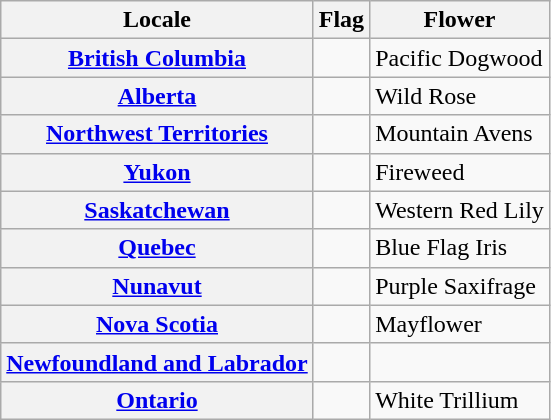<table class="wikitable unsortable" style="text-align:left;">
<tr>
<th scope="col">Locale</th>
<th scope="col">Flag</th>
<th scope="col">Flower</th>
</tr>
<tr>
<th scope="row"><a href='#'>British Columbia</a></th>
<td></td>
<td> Pacific Dogwood</td>
</tr>
<tr>
<th scope="row"><a href='#'>Alberta</a></th>
<td></td>
<td> Wild Rose</td>
</tr>
<tr>
<th scope="row"><a href='#'>Northwest Territories</a></th>
<td></td>
<td> Mountain Avens</td>
</tr>
<tr>
<th scope="row"><a href='#'>Yukon</a></th>
<td></td>
<td> Fireweed</td>
</tr>
<tr>
<th scope="row"><a href='#'>Saskatchewan</a></th>
<td></td>
<td> Western Red Lily</td>
</tr>
<tr>
<th scope="row"><a href='#'>Quebec</a></th>
<td></td>
<td> Blue Flag Iris</td>
</tr>
<tr>
<th scope="row"><a href='#'>Nunavut</a></th>
<td></td>
<td> Purple Saxifrage</td>
</tr>
<tr>
<th scope="row"><a href='#'>Nova Scotia</a></th>
<td></td>
<td> Mayflower</td>
</tr>
<tr>
<th scope="row"><a href='#'>Newfoundland and Labrador</a></th>
<td></td>
<td> </td>
</tr>
<tr>
<th scope="row"><a href='#'>Ontario</a></th>
<td></td>
<td> White Trillium</td>
</tr>
</table>
